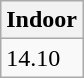<table class="wikitable" border="1" align="upright">
<tr>
<th>Indoor</th>
</tr>
<tr>
<td>14.10</td>
</tr>
</table>
